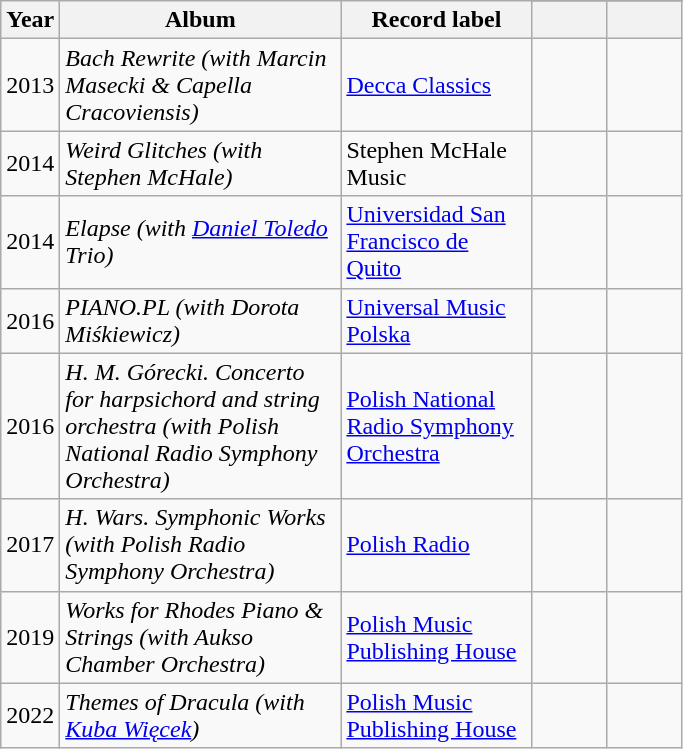<table class="wikitable">
<tr>
<th align="center" rowspan="2" width="20">Year</th>
<th align="center" rowspan="2" width="180">Album</th>
<th align="center" rowspan="2" width="120">Record label</th>
</tr>
<tr>
<th scope="col" style="width:3em;font-size:90%;"></th>
<th scope="col" style="width:3em;font-size:90%;"></th>
</tr>
<tr>
<td>2013</td>
<td><em>Bach Rewrite (with Marcin Masecki & Capella Cracoviensis)</em></td>
<td><a href='#'>Decca Classics</a></td>
<td align="center"></td>
<td align="center"></td>
</tr>
<tr>
<td>2014</td>
<td><em>Weird Glitches (with Stephen McHale)</em></td>
<td>Stephen McHale Music</td>
<td align="center"></td>
<td align="center"></td>
</tr>
<tr>
<td>2014</td>
<td><em>Elapse (with <a href='#'>Daniel Toledo</a> Trio)</em></td>
<td><a href='#'>Universidad San Francisco de Quito</a></td>
<td align="center"></td>
<td align="center"></td>
</tr>
<tr>
<td>2016</td>
<td><em>PIANO.PL (with Dorota Miśkiewicz)</em></td>
<td><a href='#'>Universal Music Polska</a></td>
<td align="center"></td>
<td align="center"></td>
</tr>
<tr>
<td>2016</td>
<td><em>H. M. Górecki. Concerto for harpsichord and string orchestra (with Polish National Radio Symphony Orchestra)</em></td>
<td><a href='#'>Polish National Radio Symphony Orchestra</a></td>
<td align="center"></td>
<td align="center"></td>
</tr>
<tr>
<td>2017</td>
<td><em>H. Wars. Symphonic Works (with Polish Radio Symphony Orchestra)</em></td>
<td><a href='#'>Polish Radio</a></td>
<td align="center"></td>
<td align="center"></td>
</tr>
<tr>
<td>2019</td>
<td><em>Works for Rhodes Piano & Strings (with Aukso Chamber Orchestra)</em></td>
<td><a href='#'>Polish Music Publishing House</a></td>
<td align="center"></td>
<td align="center"></td>
</tr>
<tr>
<td>2022</td>
<td><em>Themes of Dracula (with <a href='#'>Kuba Więcek</a>)</em></td>
<td><a href='#'>Polish Music Publishing House</a></td>
<td align="center"></td>
<td align="center"></td>
</tr>
</table>
